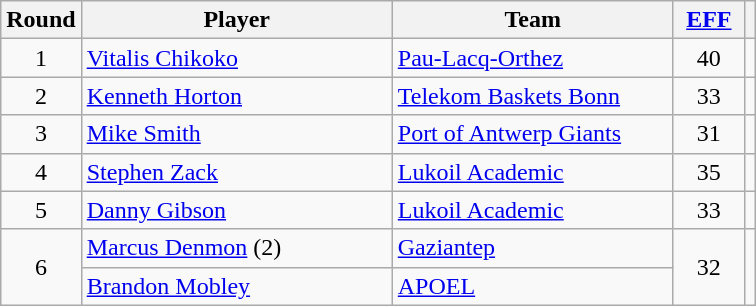<table class="wikitable sortable" style="font-size:100%; text-align:center;">
<tr>
<th class="unsortable">Round</th>
<th style="width:200px;">Player</th>
<th style="width:180px;">Team</th>
<th width=40><a href='#'>EFF</a></th>
<th></th>
</tr>
<tr>
<td>1</td>
<td align=left> <a href='#'>Vitalis Chikoko</a></td>
<td align=left> <a href='#'>Pau-Lacq-Orthez</a></td>
<td>40</td>
<td></td>
</tr>
<tr>
<td>2</td>
<td align=left> <a href='#'>Kenneth Horton</a></td>
<td align=left> <a href='#'>Telekom Baskets Bonn</a></td>
<td>33</td>
<td></td>
</tr>
<tr>
<td>3</td>
<td align=left> <a href='#'>Mike Smith</a></td>
<td align=left> <a href='#'>Port of Antwerp Giants</a></td>
<td>31</td>
<td></td>
</tr>
<tr>
<td>4</td>
<td align=left> <a href='#'>Stephen Zack</a></td>
<td align=left> <a href='#'>Lukoil Academic</a></td>
<td>35</td>
<td></td>
</tr>
<tr>
<td>5</td>
<td align=left> <a href='#'>Danny Gibson</a></td>
<td align=left> <a href='#'>Lukoil Academic</a></td>
<td>33</td>
<td></td>
</tr>
<tr>
<td rowspan="2">6</td>
<td align=left> <a href='#'>Marcus Denmon</a> (2)</td>
<td align=left> <a href='#'>Gaziantep</a></td>
<td rowspan=2>32</td>
<td rowspan="2"></td>
</tr>
<tr>
<td align=left> <a href='#'>Brandon Mobley</a></td>
<td align=left> <a href='#'>APOEL</a></td>
</tr>
</table>
